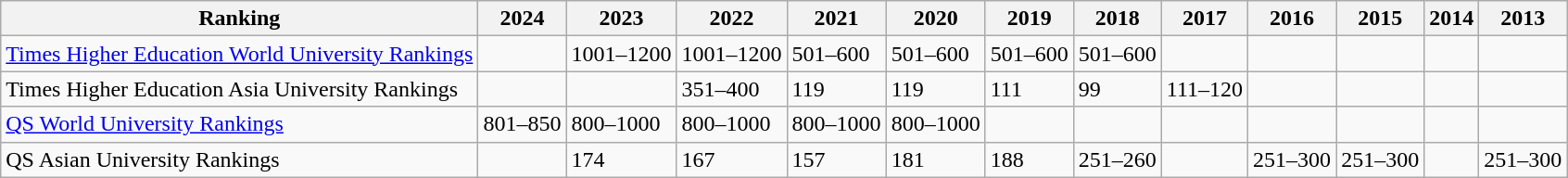<table class="wikitable">
<tr>
<th>Ranking</th>
<th>2024</th>
<th>2023</th>
<th>2022</th>
<th>2021</th>
<th>2020</th>
<th>2019</th>
<th>2018</th>
<th>2017</th>
<th>2016</th>
<th>2015</th>
<th>2014</th>
<th>2013</th>
</tr>
<tr>
<td><a href='#'>Times Higher Education World University Rankings</a></td>
<td></td>
<td>1001–1200</td>
<td>1001–1200</td>
<td>501–600</td>
<td>501–600</td>
<td>501–600</td>
<td>501–600</td>
<td></td>
<td></td>
<td></td>
<td></td>
<td></td>
</tr>
<tr>
<td>Times Higher Education Asia University Rankings</td>
<td></td>
<td></td>
<td>351–400</td>
<td>119</td>
<td>119</td>
<td>111</td>
<td>99</td>
<td>111–120</td>
<td></td>
<td></td>
<td></td>
<td></td>
</tr>
<tr>
<td><a href='#'>QS World University Rankings</a></td>
<td>801–850</td>
<td>800–1000</td>
<td>800–1000</td>
<td>800–1000</td>
<td>800–1000</td>
<td></td>
<td></td>
<td></td>
<td></td>
<td></td>
<td></td>
<td></td>
</tr>
<tr>
<td>QS Asian University Rankings</td>
<td></td>
<td>174</td>
<td>167</td>
<td>157</td>
<td>181</td>
<td>188</td>
<td>251–260</td>
<td></td>
<td>251–300</td>
<td>251–300</td>
<td></td>
<td>251–300</td>
</tr>
</table>
